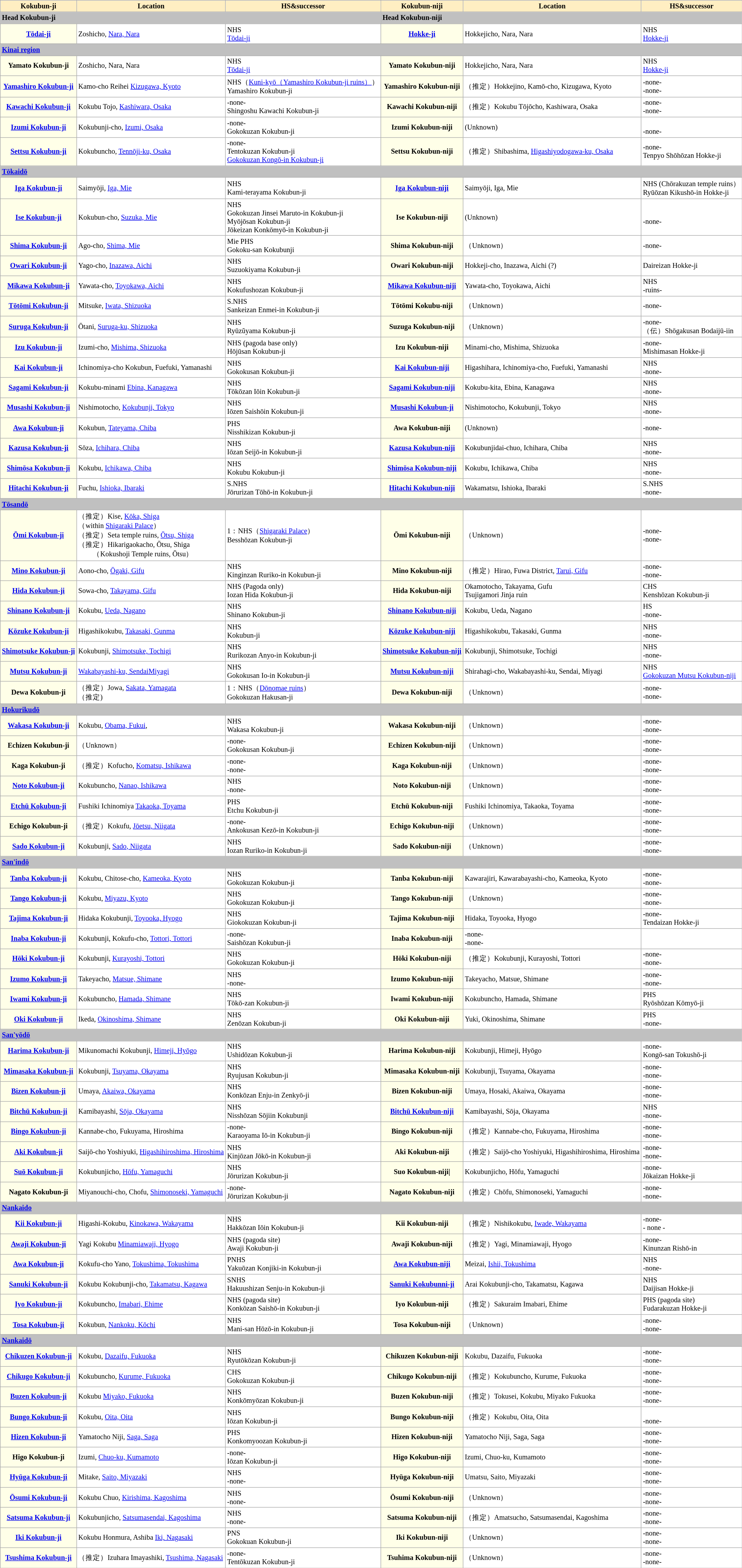<table class="sortable wikitable" style="background:#ffffff;white-space:nowrap;font-size:85%">
<tr style="position:sticky; top:0">
<th style="background:#ffeec2;">Kokubun-ji</th>
<th style="background:#ffeec2;">Location</th>
<th style="background:#ffeec2;">HS&successor</th>
<th style="background:#ffeec2;">Kokubun-niji</th>
<th style="background:#ffeec2;">Location</th>
<th style="background:#ffeec2;">HS&successor</th>
</tr>
<tr style="position:sticky; top:1.2rem">
<td colspan="3" style="background-color:#C0C0C0"><strong>Head Kokubun-ji</strong></td>
<td colspan="3" style="background-color:#C0C0C0"><strong>Head Kokubun-niji</strong></td>
</tr>
<tr>
<th style="background:#ffffe8;"><a href='#'>Tōdai-ji</a></th>
<td>Zoshicho, <a href='#'>Nara, Nara</a></td>
<td>NHS<br><a href='#'>Tōdai-ji</a></td>
<th style="background:#ffffe8;"><a href='#'>Hokke-ji</a></th>
<td>Hokkejicho, Nara, Nara</td>
<td>NHS<br><a href='#'>Hokke-ji</a></td>
</tr>
<tr style="position:sticky; top:1.2rem">
<td colspan="6" style="background-color:#C0C0C0"><strong><a href='#'>Kinai region</a></strong></td>
</tr>
<tr>
<th style="background:#ffffe8;">Yamato Kokubun-ji<br></th>
<td>Zoshicho, Nara, Nara</td>
<td>NHS<br><a href='#'>Tōdai-ji</a></td>
<th style="background:#ffffe8;">Yamato Kokubun-niji</th>
<td>Hokkejicho, Nara, Nara</td>
<td>NHS<br><a href='#'>Hokke-ji</a></td>
</tr>
<tr>
<th style="background:#ffffe8; white-space:nowrap"><a href='#'>Yamashiro Kokubun-ji</a></th>
<td>Kamo-cho Reihei <a href='#'>Kizugawa, Kyoto</a></td>
<td>NHS（<a href='#'>Kuni-kyō（Yamashiro Kokubun-ji ruins）</a>）<br>Yamashiro Kokubun-ji</td>
<th style="background:#ffffe8; white-space:nowrap">Yamashiro Kokubun-niji</th>
<td>（推定）Hokkejino, Kamō-cho, Kizugawa, Kyoto</td>
<td>-none-<br>-none-</td>
</tr>
<tr>
<th style="background:#ffffe8;"><a href='#'>Kawachi Kokubun-ji</a></th>
<td>Kokubu Tojo, <a href='#'>Kashiwara, Osaka</a></td>
<td>-none-<br>Shingoshu Kawachi Kokubun-ji</td>
<th style="background:#ffffe8;">Kawachi Kokubun-niji</th>
<td>（推定）Kokubu Tōjōcho, Kashiwara, Osaka</td>
<td>-none-<br>-none-</td>
</tr>
<tr>
<th style="background:#ffffe8;"><a href='#'>Izumi Kokubun-ji</a></th>
<td>Kokubunji-cho, <a href='#'>Izumi, Osaka</a></td>
<td>-none-<br>Gokokuzan Kokubun-ji</td>
<th style="background:#ffffe8;">Izumi Kokubun-niji</th>
<td>(Unknown)</td>
<td><br>-none-</td>
</tr>
<tr>
<th style="background:#ffffe8;"><a href='#'>Settsu Kokubun-ji</a></th>
<td>Kokubuncho, <a href='#'>Tennōji-ku, Osaka</a></td>
<td>-none-<br>Tentokuzan Kokubun-ji<br><a href='#'>Gokokuzan Kongō-in Kokubun-ji</a></td>
<th style="background:#ffffe8;">Settsu Kokubun-niji</th>
<td>（推定）Shibashima, <a href='#'>Higashiyodogawa-ku, Osaka</a></td>
<td>-none-<br>Tenpyo Shōhōzan Hokke-ji</td>
</tr>
<tr style="position:sticky; top:1.2rem">
<td colspan="6" style="background-color:#C0C0C0"><strong><a href='#'>Tōkaidō</a></strong></td>
</tr>
<tr>
<th style="background:#ffffe8;"><a href='#'>Iga Kokubun-ji</a></th>
<td>Saimyōji, <a href='#'>Iga, Mie</a></td>
<td>NHS<br>Kami-terayama Kokubun-ji</td>
<th style="background:#ffffe8;"><a href='#'>Iga Kokubun-niji</a></th>
<td>Saimyōji, Iga, Mie</td>
<td>NHS (Chōrakuzan temple ruins）<br>Ryūōzan Kikushō-in Hokke-ji</td>
</tr>
<tr>
<th style="background:#ffffe8;"><a href='#'>Ise Kokubun-ji</a></th>
<td>Kokubun-cho, <a href='#'>Suzuka, Mie</a></td>
<td>NHS<br>Gokokuzan Jinsei Maruto-in Kokubun-ji<br>Myōjōsan Kokubun-ji<br>Jōkeizan Konkōmyō-in Kokubun-ji</td>
<th style="background:#ffffe8;">Ise Kokubun-niji</th>
<td>(Unknown)</td>
<td><br>-none-</td>
</tr>
<tr>
<th style="background:#ffffe8;"><a href='#'>Shima Kokubun-ji</a></th>
<td>Ago-cho, <a href='#'>Shima, Mie</a></td>
<td>Mie PHS<br>Gokoku-san Kokubunji</td>
<th style="background:#ffffe8;">Shima Kokubun-niji</th>
<td>（Unknown）</td>
<td>-none-</td>
</tr>
<tr>
<th style="background:#ffffe8;"><a href='#'>Owari Kokubun-ji</a></th>
<td>Yago-cho, <a href='#'>Inazawa, Aichi</a></td>
<td>NHS<br>Suzuokiyama Kokubun-ji</td>
<th style="background:#ffffe8;">Owari Kokubun-niji</th>
<td>Hokkeji-cho, Inazawa, Aichi (?)</td>
<td>Daireizan Hokke-ji</td>
</tr>
<tr>
<th style="background:#ffffe8;"><a href='#'>Mikawa Kokubun-ji</a></th>
<td>Yawata-cho, <a href='#'>Toyokawa, Aichi</a></td>
<td>NHS<br>Kokufushozan Kokubun-ji</td>
<th style="background:#ffffe8;"><a href='#'>Mikawa Kokubun-niji</a></th>
<td>Yawata-cho, Toyokawa, Aichi</td>
<td>NHS<br>-ruins-</td>
</tr>
<tr>
<th style="background:#ffffe8;"><a href='#'>Tōtōmi Kokubun-ji</a></th>
<td>Mitsuke, <a href='#'>Iwata, Shizuoka</a></td>
<td>S.NHS<br>Sankeizan Enmei-in Kokubun-ji</td>
<th style="background:#ffffe8;">Tōtōmi Kokubu-niji</th>
<td>（Unknown）</td>
<td>-none-</td>
</tr>
<tr>
<th style="background:#ffffe8;"><a href='#'>Suruga Kokubun-ji</a></th>
<td>Ōtani, <a href='#'>Suruga-ku, Shizuoka</a></td>
<td>NHS <br>Ryūzũyama Kokubun-ji</td>
<th style="background:#ffffe8;">Suzuga Kokubun-niji</th>
<td>（Unknown）</td>
<td>-none-<br>（伝）Shōgakusan Bodaijū-iin</td>
</tr>
<tr>
<th style="background:#ffffe8;"><a href='#'>Izu Kokubun-ji</a></th>
<td>Izumi-cho, <a href='#'>Mishima, Shizuoka</a></td>
<td>NHS (pagoda base only)<br>Hōjūsan Kokubun-ji</td>
<th style="background:#ffffe8;">Izu Kokubun-niji</th>
<td>Minami-cho, Mishima, Shizuoka</td>
<td>-none- <br>Mishimasan Hokke-ji</td>
</tr>
<tr>
<th style="background:#ffffe8;"><a href='#'>Kai Kokubun-ji</a></th>
<td>Ichinomiya-cho Kokubun, Fuefuki, Yamanashi</td>
<td>NHS<br>Gokokusan Kokubun-ji</td>
<th style="background:#ffffe8;"><a href='#'>Kai Kokubun-niji</a></th>
<td>Higashihara, Ichinomiya-cho, Fuefuki, Yamanashi</td>
<td>NHS<br>-none-</td>
</tr>
<tr>
<th style="background:#ffffe8;"><a href='#'>Sagami Kokubun-ji</a></th>
<td>Kokubu-minami <a href='#'>Ebina, Kanagawa</a></td>
<td>NHS<br>Tōkōzan Iōin Kokubun-ji</td>
<th style="background:#ffffe8;"><a href='#'>Sagami Kokubun-niji</a></th>
<td>Kokubu-kita, Ebina, Kanagawa</td>
<td>NHS<br>-none-</td>
</tr>
<tr>
<th style="background:#ffffe8;"><a href='#'>Musashi Kokubun-ji</a></th>
<td>Nishimotocho, <a href='#'>Kokubunji, Tokyo</a></td>
<td>NHS<br> Iōzen Saishōin Kokubun-ji</td>
<th style="background:#ffffe8;"><a href='#'>Musashi Kokubun-ji</a></th>
<td>Nishimotocho, Kokubunji, Tokyo</td>
<td>NHS<br> -none-</td>
</tr>
<tr>
<th style="background:#ffffe8;"><a href='#'>Awa Kokubun-ji</a></th>
<td>Kokubun, <a href='#'>Tateyama, Chiba</a></td>
<td>PHS <br>Nisshikizan Kokubun-ji</td>
<th style="background:#ffffe8;">Awa Kokubun-niji</th>
<td>(Unknown)</td>
<td>-none-</td>
</tr>
<tr>
<th style="background:#ffffe8;"><a href='#'>Kazusa Kokubun-ji</a></th>
<td>Sōza, <a href='#'>Ichihara, Chiba</a></td>
<td>NHS<br>Iōzan Seijō-in Kokubun-ji</td>
<th style="background:#ffffe8;"><a href='#'>Kazusa Kokubun-niji</a></th>
<td>Kokubunjidai-chuo, Ichihara, Chiba</td>
<td>NHS<br>-none-</td>
</tr>
<tr>
<th style="background:#ffffe8;"><a href='#'>Shimōsa Kokubun-ji</a></th>
<td>Kokubu, <a href='#'>Ichikawa, Chiba</a></td>
<td>NHS<br>Kokubu Kokubun-ji</td>
<th style="background:#ffffe8;"><a href='#'>Shimōsa Kokubun-niji</a></th>
<td>Kokubu, Ichikawa, Chiba</td>
<td>NHS<br>-none-</td>
</tr>
<tr>
<th style="background:#ffffe8;"><a href='#'>Hitachi Kokubun-ji</a></th>
<td>Fuchu, <a href='#'>Ishioka, Ibaraki</a></td>
<td>S.NHS<br>Jōrurizan Tōhō-in Kokubun-ji</td>
<th style="background:#ffffe8;"><a href='#'>Hitachi Kokubun-niji</a></th>
<td>Wakamatsu, Ishioka, Ibaraki</td>
<td>S.NHS<br> -none-</td>
</tr>
<tr style="position:sticky; top:1.2rem">
<td colspan="9" style="background-color:#C0C0C0"><strong><a href='#'>Tōsandō</a></strong></td>
</tr>
<tr>
<th style="background:#ffffe8;"><a href='#'>Ōmi Kokubun-ji</a></th>
<td>（推定）Kise, <a href='#'>Kōka, Shiga</a><br>（within <a href='#'>Shigaraki Palace</a>）<br>（推定）Seta temple ruins, <a href='#'>Ōtsu, Shiga</a><br>（推定）Hikarigaokacho, Ōtsu, Shiga<br>　　（Kokushoji Temple ruins, Ōtsu）</td>
<td>1：NHS（<a href='#'>Shigaraki Palace</a>）<br>Besshōzan Kokubun-ji</td>
<th style="background:#ffffe8;">Ōmi Kokubun-niji</th>
<td>（Unknown）</td>
<td>-none-<br>-none-</td>
</tr>
<tr>
<th style="background:#ffffe8;"><a href='#'>Mino Kokubun-ji</a></th>
<td>Aono-cho, <a href='#'>Ōgaki, Gifu</a></td>
<td>NHS<br>Kinginzan Ruriko-in Kokubun-ji</td>
<th style="background:#ffffe8;">Mino Kokubun-niji</th>
<td>（推定）Hirao, Fuwa District, <a href='#'>Tarui, Gifu</a></td>
<td>-none-<br>-none-</td>
</tr>
<tr>
<th style="background:#ffffe8;"><a href='#'>Hida Kokubun-ji</a></th>
<td>Sowa-cho, <a href='#'>Takayama, Gifu</a></td>
<td>NHS (Pagoda only)<br>Iozan Hida Kokubun-ji</td>
<th style="background:#ffffe8;">Hida Kokubun-niji</th>
<td>Okamotocho, Takayama, Gufu<br>Tsujigamori Jinja ruin</td>
<td>CHS<br>Kenshōzan Kokubun-ji</td>
</tr>
<tr>
<th style="background:#ffffe8;"><a href='#'>Shinano Kokubun-ji</a></th>
<td>Kokubu, <a href='#'>Ueda, Nagano</a></td>
<td>NHS<br>Shinano Kokubun-ji</td>
<th style="background:#ffffe8;"><a href='#'>Shinano Kokubun-niji</a></th>
<td>Kokubu, Ueda, Nagano</td>
<td>HS<br>-none-</td>
</tr>
<tr>
<th style="background:#ffffe8;"><a href='#'>Kōzuke Kokubun-ji</a></th>
<td>Higashikokubu, <a href='#'>Takasaki, Gunma</a></td>
<td>NHS<br>Kokubun-ji</td>
<th style="background:#ffffe8;"><a href='#'>Kōzuke Kokubun-niji</a></th>
<td>Higashikokubu, Takasaki, Gunma</td>
<td>NHS<br>-none-</td>
</tr>
<tr>
<th style="background:#ffffe8;"><a href='#'>Shimotsuke Kokubun-ji</a></th>
<td>Kokubunji, <a href='#'>Shimotsuke, Tochigi</a></td>
<td>NHS<br>Rurikozan Anyo-in Kokubun-ji</td>
<th style="background:#ffffe8;"><a href='#'>Shimotsuke Kokubun-niji</a></th>
<td>Kokubunji, Shimotsuke, Tochigi</td>
<td>NHS<br>-none-</td>
</tr>
<tr>
<th style="background:#ffffe8;"><a href='#'>Mutsu Kokubun-ji</a></th>
<td><a href='#'>Wakabayashi-ku, Sendai</a><a href='#'>Miyagi</a></td>
<td>NHS<br>Gokokusan Io-in Kokubun-ji</td>
<th style="background:#ffffe8;"><a href='#'>Mutsu Kokubun-niji</a></th>
<td>Shirahagi-cho, Wakabayashi-ku, Sendai, Miyagi</td>
<td>NHS<br><a href='#'>Gokokuzan Mutsu Kokubun-niji</a></td>
</tr>
<tr>
<th style="background:#ffffe8;">Dewa Kokubun-ji</th>
<td>（推定）Jowa, <a href='#'>Sakata, Yamagata</a><br>（推定)</td>
<td>1：NHS（<a href='#'>Dōnomae ruins</a>）<br>Gokokuzan Hakusan-ji</td>
<th style="background:#ffffe8;">Dewa Kokubun-niji</th>
<td>（Unknown）</td>
<td>-none-<br>-none-</td>
</tr>
<tr style="position:sticky; top:1.2rem">
<td colspan="6" style="background-color:#C0C0C0"><strong><a href='#'>Hokurikudō</a></strong></td>
</tr>
<tr>
<th style="background:#ffffe8;"><a href='#'>Wakasa Kokubun-ji</a></th>
<td>Kokubu, <a href='#'>Obama, Fukui</a>,</td>
<td>NHS<br>Wakasa Kokubun-ji</td>
<th style="background:#ffffe8;">Wakasa Kokubun-niji</th>
<td>（Unknown）</td>
<td>-none-<br>-none-</td>
</tr>
<tr>
<th style="background:#ffffe8;">Echizen Kokubun-ji</th>
<td>（Unknown）</td>
<td>-none- <br>Gokokusan Kokubun-ji</td>
<th style="background:#ffffe8;">Echizen Kokubun-niji</th>
<td>（Unknown）</td>
<td>-none-<br>-none-</td>
</tr>
<tr>
<th style="background:#ffffe8;">Kaga Kokubun-ji</th>
<td>（推定）Kofucho, <a href='#'>Komatsu, Ishikawa</a></td>
<td>-none- <br>-none-</td>
<th style="background:#ffffe8;">Kaga Kokubun-niji</th>
<td>（Unknown）</td>
<td>-none-<br>-none-</td>
</tr>
<tr>
<th style="background:#ffffe8;"><a href='#'>Noto Kokubun-ji</a></th>
<td>Kokubuncho, <a href='#'>Nanao, Ishikawa</a></td>
<td>NHS<br>-none-</td>
<th style="background:#ffffe8;">Noto Kokubun-niji</th>
<td>（Unknown）</td>
<td>-none-<br>-none-</td>
</tr>
<tr>
<th style="background:#ffffe8;"><a href='#'>Etchū Kokubun-ji</a></th>
<td>Fushiki Ichinomiya <a href='#'>Takaoka, Toyama</a></td>
<td>PHS<br>Etchu Kokubun-ji</td>
<th style="background:#ffffe8;">Etchū Kokubun-niji</th>
<td>Fushiki Ichinomiya, Takaoka, Toyama</td>
<td>-none-<br>-none-</td>
</tr>
<tr>
<th style="background:#ffffe8;">Echigo Kokubun-ji</th>
<td>（推定）Kokufu, <a href='#'>Jōetsu, Niigata</a></td>
<td>-none-<br>Ankokusan Kezō-in Kokubun-ji</td>
<th style="background:#ffffe8;">Echigo Kokubun-niji</th>
<td>（Unknown）</td>
<td>-none-<br>-none-</td>
</tr>
<tr>
<th style="background:#ffffe8;"><a href='#'>Sado Kokubun-ji</a></th>
<td>Kokubunji, <a href='#'>Sado, Niigata</a></td>
<td>NHS<br>Iozan Ruriko-in Kokubun-ji</td>
<th style="background:#ffffe8;">Sado Kokubun-niji</th>
<td>（Unknown）</td>
<td>-none-<br>-none-</td>
</tr>
<tr style="position:sticky; top:1.2rem">
<td colspan="6" style="background-color:#C0C0C0"><strong><a href='#'>San'indō</a></strong></td>
</tr>
<tr>
<th style="background:#ffffe8;"><a href='#'>Tanba Kokubun-ji</a></th>
<td>Kokubu, Chitose-cho, <a href='#'>Kameoka, Kyoto</a></td>
<td>NHS<br>Gokokuzan Kokubun-ji</td>
<th style="background:#ffffe8;">Tanba Kokubun-niji</th>
<td>Kawarajiri, Kawarabayashi-cho, Kameoka, Kyoto</td>
<td>-none-<br>-none-</td>
</tr>
<tr>
<th style="background:#ffffe8;"><a href='#'>Tango Kokubun-ji</a></th>
<td>Kokubu, <a href='#'>Miyazu, Kyoto</a></td>
<td>NHS<br>Gokokuzan Kokubun-ji</td>
<th style="background:#ffffe8;">Tango Kokubun-niji</th>
<td>（Unknown）</td>
<td>-none-<br>-none-</td>
</tr>
<tr>
<th style="background:#ffffe8;"><a href='#'>Tajima Kokubun-ji</a></th>
<td>Hidaka Kokubunji, <a href='#'>Toyooka, Hyogo</a></td>
<td>NHS<br>Giokokuzan Kokubun-ji</td>
<th style="background:#ffffe8;">Tajima Kokubun-niji</th>
<td>Hidaka, Toyooka, Hyogo</td>
<td>-none-<br>Tendaizan Hokke-ji</td>
</tr>
<tr>
<th style="background:#ffffe8;"><a href='#'>Inaba Kokubun-ji</a></th>
<td>Kokubunji, Kokufu-cho, <a href='#'>Tottori, Tottori</a></td>
<td>-none-<br>Saishōzan Kokubun-ji</td>
<th style="background:#ffffe8;">Inaba Kokubun-niji</th>
<td （推定）Hokkeji, Kokufu-cho, Tottori, Tottori>-none-<br>-none-</td>
</tr>
<tr>
<th style="background:#ffffe8;"><a href='#'>Hōki Kokubun-ji</a></th>
<td>Kokubunji, <a href='#'>Kurayoshi, Tottori</a></td>
<td>NHS<br>Gokokuzan Kokubun-ji</td>
<th style="background:#ffffe8;">Hōki Kokubun-niji</th>
<td>（推定）Kokubunji, Kurayoshi, Tottori</td>
<td>-none-<br>-none-</td>
</tr>
<tr>
<th style="background:#ffffe8;"><a href='#'>Izumo Kokubun-ji</a></th>
<td>Takeyacho, <a href='#'>Matsue, Shimane</a></td>
<td>NHS<br> -none-</td>
<th style="background:#ffffe8;">Izumo Kokubun-niji</th>
<td>Takeyacho, Matsue, Shimane</td>
<td>-none-<br> -none-</td>
</tr>
<tr>
<th style="background:#ffffe8;"><a href='#'>Iwami Kokubun-ji</a></th>
<td>Kokubuncho, <a href='#'>Hamada, Shimane</a></td>
<td>NHS<br>Tōkō-zan Kokubun-ji</td>
<th style="background:#ffffe8;">Iwami Kokubun-niji</th>
<td>Kokubuncho, Hamada, Shimane</td>
<td>PHS<br>Ryōshōzan Kōmyō-ji</td>
</tr>
<tr>
<th style="background:#ffffe8;"><a href='#'>Oki Kokubun-ji</a></th>
<td>Ikeda, <a href='#'>Okinoshima, Shimane</a></td>
<td>NHS<br>Zenōzan Kokubun-ji</td>
<th style="background:#ffffe8;">Oki Kokubun-niji</th>
<td>Yuki, Okinoshima, Shimane</td>
<td>PHS<br>-none-</td>
</tr>
<tr style="position:sticky; top:1.2rem">
<td colspan="9" style="background-color:#C0C0C0"><strong><a href='#'>San'yōdō</a></strong></td>
</tr>
<tr>
<th style="background:#ffffe8;"><a href='#'>Harima Kokubun-ji</a></th>
<td>Mikunomachi Kokubunji, <a href='#'>Himeji, Hyōgo</a></td>
<td>NHS<br>Ushidōzan Kokubun-ji</td>
<th style="background:#ffffe8;">Harima Kokubun-niji</th>
<td>Kokubunji, Himeji, Hyōgo</td>
<td>-none- <br>Kongō-san Tokushō-ji</td>
</tr>
<tr>
<th style="background:#ffffe8;"><a href='#'>Mimasaka Kokubun-ji</a></th>
<td>Kokubunji, <a href='#'>Tsuyama, Okayama</a></td>
<td>NHS<br>Ryujusan Kokubun-ji</td>
<th style="background:#ffffe8;">Mimasaka Kokubun-niji</th>
<td>Kokubunji, Tsuyama, Okayama</td>
<td>-none-<br>-none-</td>
</tr>
<tr>
<th style="background:#ffffe8;"><a href='#'>Bizen Kokubun-ji</a></th>
<td>Umaya, <a href='#'>Akaiwa, Okayama</a></td>
<td>NHS<br>Konkōzan Enju-in Zenkyō-ji</td>
<th style="background:#ffffe8;">Bizen Kokubun-niji</th>
<td>Umaya, Hosaki, Akaiwa, Okayama</td>
<td>-none-<br>-none-</td>
</tr>
<tr>
<th style="background:#ffffe8;"><a href='#'>Bitchū Kokubun-ji</a></th>
<td>Kamibayashi, <a href='#'>Sōja, Okayama</a></td>
<td>NHS<br>Nisshōzan Sōjiin Kokubunji</td>
<th style="background:#ffffe8;"><a href='#'>Bitchū Kokubun-niji</a></th>
<td>Kamibayashi, Sōja, Okayama</td>
<td>NHS<br> -none-</td>
</tr>
<tr>
<th style="background:#ffffe8;"><a href='#'>Bingo Kokubun-ji</a></th>
<td>Kannabe-cho, Fukuyama, Hiroshima</td>
<td>-none-<br>Karaoyama Iō-in Kokubun-ji</td>
<th style="background:#ffffe8;">Bingo Kokubun-niji</th>
<td>（推定）Kannabe-cho, Fukuyama, Hiroshima</td>
<td>-none-<br> -none-</td>
</tr>
<tr>
<th style="background:#ffffe8;"><a href='#'>Aki Kokubun-ji</a></th>
<td>Saijō-cho Yoshiyuki, <a href='#'>Higashihiroshima, Hiroshima</a></td>
<td>NHS<br>Kinjōzan Jōkō-in Kokubun-ji</td>
<th style="background:#ffffe8;">Aki Kokubun-niji</th>
<td>（推定）Saijō-cho Yoshiyuki, Higashihiroshima, Hiroshima</td>
<td>-none-<br> -none-</td>
</tr>
<tr>
<th style="background:#ffffe8;"><a href='#'>Suō Kokubun-ji</a></th>
<td>Kokubunjicho, <a href='#'>Hōfu, Yamaguchi</a></td>
<td>NHS<br>Jōrurizan Kokubun-ji</td>
<th style="background:#ffffe8;">Suo Kokubun-niji|</th>
<td>Kokubunjicho, Hōfu, Yamaguchi</td>
<td>-none- <br>Jōkaizan Hokke-ji</td>
</tr>
<tr>
<th style="background:#ffffe8;">Nagato Kokubun-ji</th>
<td>Miyanouchi-cho, Chofu, <a href='#'>Shimonoseki, Yamaguchi</a></td>
<td>-none-<br>Jōrurizan Kokubun-ji</td>
<th style="background:#ffffe8;">Nagato Kokubun-niji</th>
<td>（推定）Chōfu, Shimonoseki, Yamaguchi</td>
<td>-none-<br>-none-</td>
</tr>
<tr style="position:sticky; top:1.2rem">
<td colspan="9" style="background-color:#C0C0C0"><strong><a href='#'>Nankaido</a></strong></td>
</tr>
<tr>
<th style="background:#ffffe8;"><a href='#'>Kii Kokubun-ji</a></th>
<td>Higashi-Kokubu, <a href='#'>Kinokawa, Wakayama</a></td>
<td>NHS<br>Hakkōzan Iōin Kokubun-ji</td>
<th style="background:#ffffe8;">Kii Kokubun-niji</th>
<td>（推定）Nishikokubu, <a href='#'>Iwade, Wakayama</a></td>
<td>-none-<br>- none -</td>
</tr>
<tr>
<th style="background:#ffffe8;"><a href='#'>Awaji Kokubun-ji</a></th>
<td>Yagi Kokubu <a href='#'>Minamiawaji, Hyogo</a></td>
<td>NHS (pagoda site)<br>Awaji Kokubun-ji</td>
<th style="background:#ffffe8;">Awaji Kokubun-niji</th>
<td>（推定）Yagi, Minamiawaji, Hyogo</td>
<td>-none-<br>Kinunzan Rishō-in</td>
</tr>
<tr>
<th style="background:#ffffe8;"><a href='#'>Awa Kokubun-ji</a></th>
<td>Kokufu-cho Yano, <a href='#'>Tokushima, Tokushima</a></td>
<td>PNHS<br>Yakuōzan Konjiki-in Kokubun-ji</td>
<th style="background:#ffffe8;"><a href='#'>Awa Kokubun-niji</a></th>
<td>Meizai, <a href='#'>Ishii, Tokushima</a></td>
<td>NHS<br> -none-</td>
</tr>
<tr>
<th style="background:#ffffe8;"><a href='#'>Sanuki Kokubun-ji</a></th>
<td>Kokubu Kokubunji-cho, <a href='#'>Takamatsu, Kagawa</a></td>
<td>SNHS<br>Hakuushizan Senju-in Kokubun-ji</td>
<th style="background:#ffffe8;"><a href='#'>Sanuki Kokubunni-ji</a></th>
<td>Arai Kokubunji-cho, Takamatsu, Kagawa</td>
<td>NHS<br>Daijisan Hokke-ji</td>
</tr>
<tr>
<th style="background:#ffffe8;"><a href='#'>Iyo Kokubun-ji</a></th>
<td>Kokubuncho, <a href='#'>Imabari, Ehime</a></td>
<td>NHS (pagoda site)<br>Konkōzan Saishō-in Kokubun-ji</td>
<th style="background:#ffffe8;">Iyo Kokubun-niji</th>
<td>（推定）Sakuraim Imabari, Ehime</td>
<td>PHS (pagoda site)<br>Fudarakuzan Hokke-ji</td>
</tr>
<tr>
<th style="background:#ffffe8;"><a href='#'>Tosa Kokubun-ji</a></th>
<td>Kokubun, <a href='#'>Nankoku, Kōchi</a></td>
<td>NHS<br>Mani-san Hōzō-in Kokubun-ji</td>
<th style="background:#ffffe8;">Tosa Kokubun-niji</th>
<td>（Unknown）</td>
<td>-none-<br>-none-</td>
</tr>
<tr style="position:sticky; top:1.2rem">
<td colspan="9" style="background-color:#C0C0C0"><strong><a href='#'>Nankaidō</a></strong></td>
</tr>
<tr>
<th style="background:#ffffe8;"><a href='#'>Chikuzen Kokubun-ji</a></th>
<td>Kokubu, <a href='#'>Dazaifu, Fukuoka</a></td>
<td>NHS<br>Ryutōkōzan Kokubun-ji</td>
<th style="background:#ffffe8;">Chikuzen Kokubun-niji</th>
<td>Kokubu, Dazaifu, Fukuoka</td>
<td>-none-<br>-none-</td>
</tr>
<tr>
<th style="background:#ffffe8;"><a href='#'>Chikugo Kokubun-ji</a></th>
<td>Kokubuncho, <a href='#'>Kurume, Fukuoka</a></td>
<td>CHS<br>Gokokuzan Kokubun-ji</td>
<th style="background:#ffffe8;">Chikugo Kokubun-niji</th>
<td>（推定）Kokubuncho, Kurume, Fukuoka</td>
<td>-none-<br>-none-</td>
</tr>
<tr>
<th style="background:#ffffe8;"><a href='#'>Buzen Kokubun-ji</a></th>
<td>Kokubu <a href='#'>Miyako, Fukuoka</a></td>
<td>NHS<br>Konkōmyōzan Kokubun-ji</td>
<th style="background:#ffffe8;">Buzen Kokubun-niji</th>
<td>（推定）Tokusei, Kokubu, Miyako Fukuoka</td>
<td>-none-<br>-none-</td>
</tr>
<tr>
<th style="background:#ffffe8;"><a href='#'>Bungo Kokubun-ji</a></th>
<td>Kokubu, <a href='#'>Oita, Oita</a></td>
<td>NHS<br>Iōzan Kokubun-ji</td>
<th style="background:#ffffe8;">Bungo Kokubun-niji</th>
<td>（推定）Kokubu, Oita, Oita</td>
<td><br>-none-</td>
</tr>
<tr>
<th style="background:#ffffe8;"><a href='#'>Hizen Kokubun-ji</a></th>
<td>Yamatocho Niji, <a href='#'>Saga, Saga</a></td>
<td>PHS<br>Konkomyoozan Kokubun-ji</td>
<th style="background:#ffffe8;">Hizen Kokubun-niji</th>
<td>Yamatocho Niji, Saga, Saga</td>
<td>-none-<br>-none-</td>
</tr>
<tr>
<th style="background:#ffffe8;">Higo Kokubun-ji</th>
<td>Izumi, <a href='#'>Chuo-ku, Kumamoto</a></td>
<td>-none-<br>Iōzan Kokubun-ji</td>
<th style="background:#ffffe8;">Higo Kokubun-niji</th>
<td>Izumi, Chuo-ku, Kumamoto</td>
<td>-none-<br>-none-</td>
</tr>
<tr>
<th style="background:#ffffe8;"><a href='#'>Hyūga Kokubun-ji</a></th>
<td>Mitake, <a href='#'>Saito, Miyazaki</a></td>
<td>NHS<br>-none-</td>
<th style="background:#ffffe8;">Hyūga Kokubun-niji</th>
<td>Umatsu, Saito, Miyazaki</td>
<td>-none-<br>-none-</td>
</tr>
<tr>
<th style="background:#ffffe8;"><a href='#'>Ōsumi Kokubun-ji</a></th>
<td>Kokubu Chuo, <a href='#'>Kirishima, Kagoshima</a></td>
<td>NHS<br>-none-</td>
<th style="background:#ffffe8;">Ōsumi Kokubun-niji</th>
<td>（Unknown）</td>
<td>-none-<br> -none-</td>
</tr>
<tr>
<th style="background:#ffffe8;"><a href='#'>Satsuma Kokubun-ji</a></th>
<td>Kokubunjicho, <a href='#'>Satsumasendai, Kagoshima</a></td>
<td>NHS<br> -none-</td>
<th style="background:#ffffe8;">Satsuma Kokubun-niji</th>
<td>（推定）Amatsucho, Satsumasendai, Kagoshima</td>
<td>-none-<br> -none-</td>
</tr>
<tr>
<th style="background:#ffffe8;"><a href='#'>Iki Kokubun-ji</a></th>
<td>Kokubu Honmura, Ashiba <a href='#'>Iki, Nagasaki</a></td>
<td>PNS<br>Gokokuan Kokubun-ji</td>
<th style="background:#ffffe8;">Iki Kokubun-niji</th>
<td>（Unknown）</td>
<td>-none-<br>-none-</td>
</tr>
<tr>
<th style="background:#ffffe8;"><a href='#'>Tsushima Kokubun-ji</a></th>
<td>（推定）Izuhara Imayashiki, <a href='#'>Tsushima, Nagasaki</a></td>
<td>-none-<br>Tentōkuzan Kokubun-ji</td>
<th style="background:#ffffe8;">Tsuhima Kokubun-niji</th>
<td>（Unknown）</td>
<td>-none-<br> -none-</td>
</tr>
</table>
